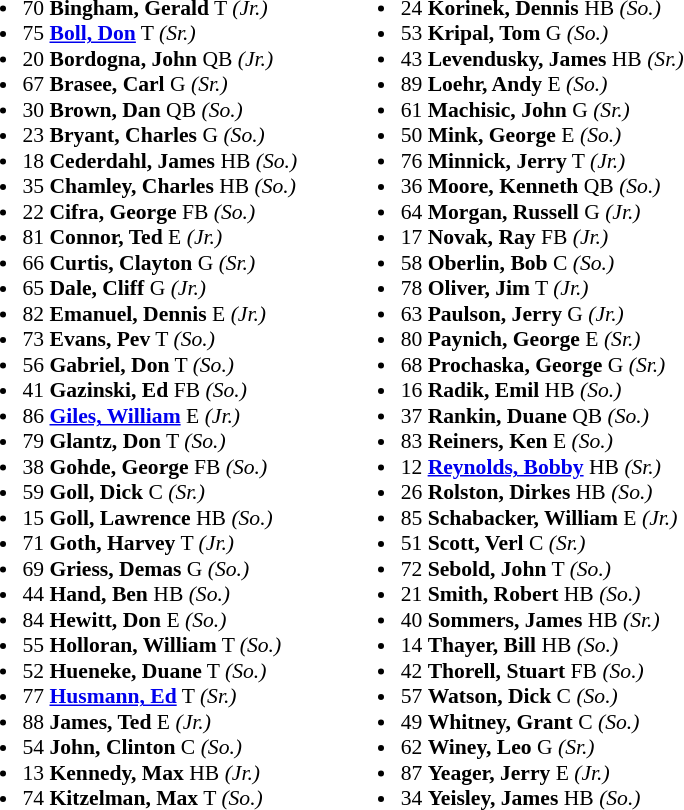<table class="toccolours" style="border-collapse:collapse; font-size:90%;">
<tr>
<td colspan="7" align="center"></td>
</tr>
<tr>
<td valign="top"><br><ul><li>70 <strong>Bingham, Gerald</strong> T <em>(Jr.)</em></li><li>75 <strong><a href='#'>Boll, Don</a></strong> T <em>(Sr.)</em></li><li>20 <strong>Bordogna, John</strong> QB <em>(Jr.)</em></li><li>67 <strong>Brasee, Carl</strong> G <em>(Sr.)</em></li><li>30 <strong>Brown, Dan</strong> QB <em>(So.)</em></li><li>23 <strong>Bryant, Charles</strong> G <em>(So.)</em></li><li>18 <strong>Cederdahl, James</strong> HB <em>(So.)</em></li><li>35 <strong>Chamley, Charles</strong> HB <em>(So.)</em></li><li>22 <strong>Cifra, George</strong> FB <em>(So.)</em></li><li>81 <strong>Connor, Ted</strong> E <em>(Jr.)</em></li><li>66 <strong>Curtis, Clayton</strong> G <em>(Sr.)</em></li><li>65 <strong>Dale, Cliff</strong> G <em>(Jr.)</em></li><li>82 <strong>Emanuel, Dennis</strong> E <em>(Jr.)</em></li><li>73 <strong>Evans, Pev</strong> T <em>(So.)</em></li><li>56 <strong>Gabriel, Don</strong> T <em>(So.)</em></li><li>41 <strong>Gazinski, Ed</strong> FB <em>(So.)</em></li><li>86 <strong><a href='#'>Giles, William</a></strong> E <em>(Jr.)</em></li><li>79 <strong>Glantz, Don</strong> T <em>(So.)</em></li><li>38 <strong>Gohde, George</strong> FB <em>(So.)</em></li><li>59 <strong>Goll, Dick</strong> C <em>(Sr.)</em></li><li>15 <strong>Goll, Lawrence</strong> HB <em>(So.)</em></li><li>71 <strong>Goth, Harvey</strong> T <em>(Jr.)</em></li><li>69 <strong>Griess, Demas</strong> G <em>(So.)</em></li><li>44 <strong>Hand, Ben</strong> HB <em>(So.)</em></li><li>84 <strong>Hewitt, Don</strong> E <em>(So.)</em></li><li>55 <strong>Holloran, William</strong> T <em>(So.)</em></li><li>52 <strong>Hueneke, Duane</strong> T <em>(So.)</em></li><li>77 <strong><a href='#'>Husmann, Ed</a></strong> T <em>(Sr.)</em></li><li>88 <strong>James, Ted</strong> E <em>(Jr.)</em></li><li>54 <strong>John, Clinton</strong> C <em>(So.)</em></li><li>13 <strong>Kennedy, Max</strong> HB <em>(Jr.)</em></li><li>74 <strong>Kitzelman, Max</strong> T <em>(So.)</em></li></ul></td>
<td width="25"> </td>
<td valign="top"><br><ul><li>24 <strong>Korinek, Dennis</strong> HB <em>(So.)</em></li><li>53 <strong>Kripal, Tom</strong> G <em>(So.)</em></li><li>43 <strong>Levendusky, James</strong> HB <em>(Sr.)</em></li><li>89 <strong>Loehr, Andy</strong> E <em>(So.)</em></li><li>61 <strong>Machisic, John</strong> G <em>(Sr.)</em></li><li>50 <strong>Mink, George</strong> E <em>(So.)</em></li><li>76 <strong>Minnick, Jerry</strong> T <em>(Jr.)</em></li><li>36 <strong>Moore, Kenneth</strong> QB <em>(So.)</em></li><li>64 <strong>Morgan, Russell</strong> G <em>(Jr.)</em></li><li>17 <strong>Novak, Ray</strong> FB <em>(Jr.)</em></li><li>58 <strong>Oberlin, Bob</strong> C <em>(So.)</em></li><li>78 <strong>Oliver, Jim</strong> T <em>(Jr.)</em></li><li>63 <strong>Paulson, Jerry</strong> G <em>(Jr.)</em></li><li>80 <strong>Paynich, George</strong> E <em>(Sr.)</em></li><li>68 <strong>Prochaska, George</strong> G <em>(Sr.)</em></li><li>16 <strong>Radik, Emil</strong> HB <em>(So.)</em></li><li>37 <strong>Rankin, Duane</strong> QB <em>(So.)</em></li><li>83 <strong>Reiners, Ken</strong> E <em>(So.)</em></li><li>12 <strong><a href='#'>Reynolds, Bobby</a></strong> HB <em>(Sr.)</em></li><li>26 <strong>Rolston, Dirkes</strong> HB <em>(So.)</em></li><li>85 <strong>Schabacker, William</strong> E <em>(Jr.)</em></li><li>51 <strong>Scott, Verl</strong> C <em>(Sr.)</em></li><li>72 <strong>Sebold, John</strong> T <em>(So.)</em></li><li>21 <strong>Smith, Robert</strong> HB <em>(So.)</em></li><li>40 <strong>Sommers, James</strong> HB <em>(Sr.)</em></li><li>14 <strong>Thayer, Bill</strong> HB <em>(So.)</em></li><li>42 <strong>Thorell, Stuart</strong> FB <em>(So.)</em></li><li>57 <strong>Watson, Dick</strong> C <em>(So.)</em></li><li>49 <strong>Whitney, Grant</strong> C <em>(So.)</em></li><li>62 <strong>Winey, Leo</strong> G <em>(Sr.)</em></li><li>87 <strong>Yeager, Jerry</strong> E <em>(Jr.)</em></li><li>34 <strong>Yeisley, James</strong> HB <em>(So.)</em></li></ul></td>
</tr>
</table>
